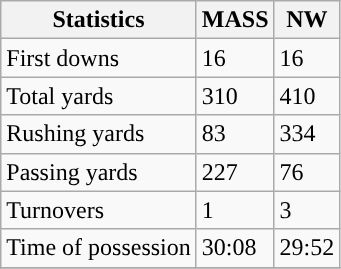<table class="wikitable">
<tr>
<th>Statistics</th>
<th>MASS</th>
<th>NW</th>
</tr>
<tr>
<td>First downs</td>
<td>16</td>
<td>16</td>
</tr>
<tr>
<td>Total yards</td>
<td>310</td>
<td>410</td>
</tr>
<tr>
<td>Rushing yards</td>
<td>83</td>
<td>334</td>
</tr>
<tr>
<td>Passing yards</td>
<td>227</td>
<td>76</td>
</tr>
<tr>
<td>Turnovers</td>
<td>1</td>
<td>3</td>
</tr>
<tr>
<td>Time of possession</td>
<td>30:08</td>
<td>29:52</td>
</tr>
<tr>
</tr>
</table>
